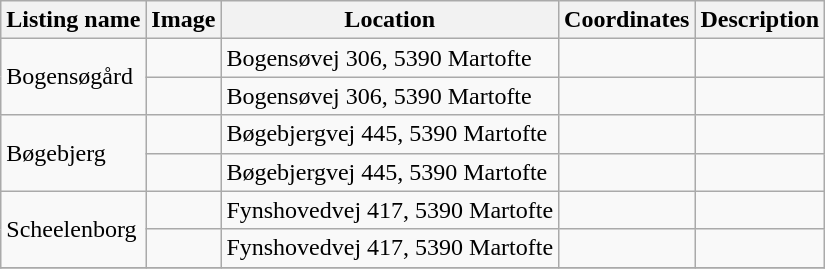<table class="wikitable sortable">
<tr>
<th>Listing name</th>
<th>Image</th>
<th>Location</th>
<th>Coordinates</th>
<th>Description</th>
</tr>
<tr>
<td rowspan="2">Bogensøgård</td>
<td></td>
<td>Bogensøvej 306, 5390 Martofte</td>
<td></td>
<td></td>
</tr>
<tr>
<td></td>
<td>Bogensøvej 306, 5390 Martofte</td>
<td></td>
<td></td>
</tr>
<tr>
<td rowspan="2">Bøgebjerg</td>
<td></td>
<td>Bøgebjergvej 445, 5390 Martofte</td>
<td></td>
<td></td>
</tr>
<tr>
<td></td>
<td>Bøgebjergvej 445, 5390 Martofte</td>
<td></td>
<td></td>
</tr>
<tr>
<td rowspan="2">Scheelenborg</td>
<td></td>
<td>Fynshovedvej 417, 5390 Martofte</td>
<td></td>
<td></td>
</tr>
<tr>
<td></td>
<td>Fynshovedvej 417, 5390 Martofte</td>
<td></td>
<td></td>
</tr>
<tr>
</tr>
</table>
